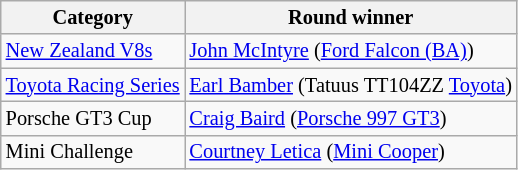<table class="wikitable" style="font-size: 85%;">
<tr>
<th>Category</th>
<th>Round winner</th>
</tr>
<tr>
<td><a href='#'>New Zealand V8s</a></td>
<td> <a href='#'>John McIntyre</a> (<a href='#'>Ford Falcon (BA)</a>)</td>
</tr>
<tr>
<td><a href='#'>Toyota Racing Series</a></td>
<td> <a href='#'>Earl Bamber</a> (Tatuus TT104ZZ <a href='#'>Toyota</a>)</td>
</tr>
<tr>
<td>Porsche GT3 Cup</td>
<td> <a href='#'>Craig Baird</a> (<a href='#'>Porsche 997 GT3</a>)</td>
</tr>
<tr>
<td>Mini Challenge</td>
<td> <a href='#'>Courtney Letica</a> (<a href='#'>Mini Cooper</a>)</td>
</tr>
</table>
